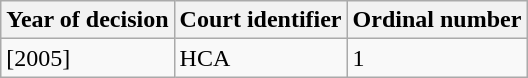<table class="wikitable">
<tr>
<th>Year of decision</th>
<th>Court identifier</th>
<th>Ordinal number</th>
</tr>
<tr valign="top">
<td>[2005]</td>
<td>HCA</td>
<td>1</td>
</tr>
</table>
